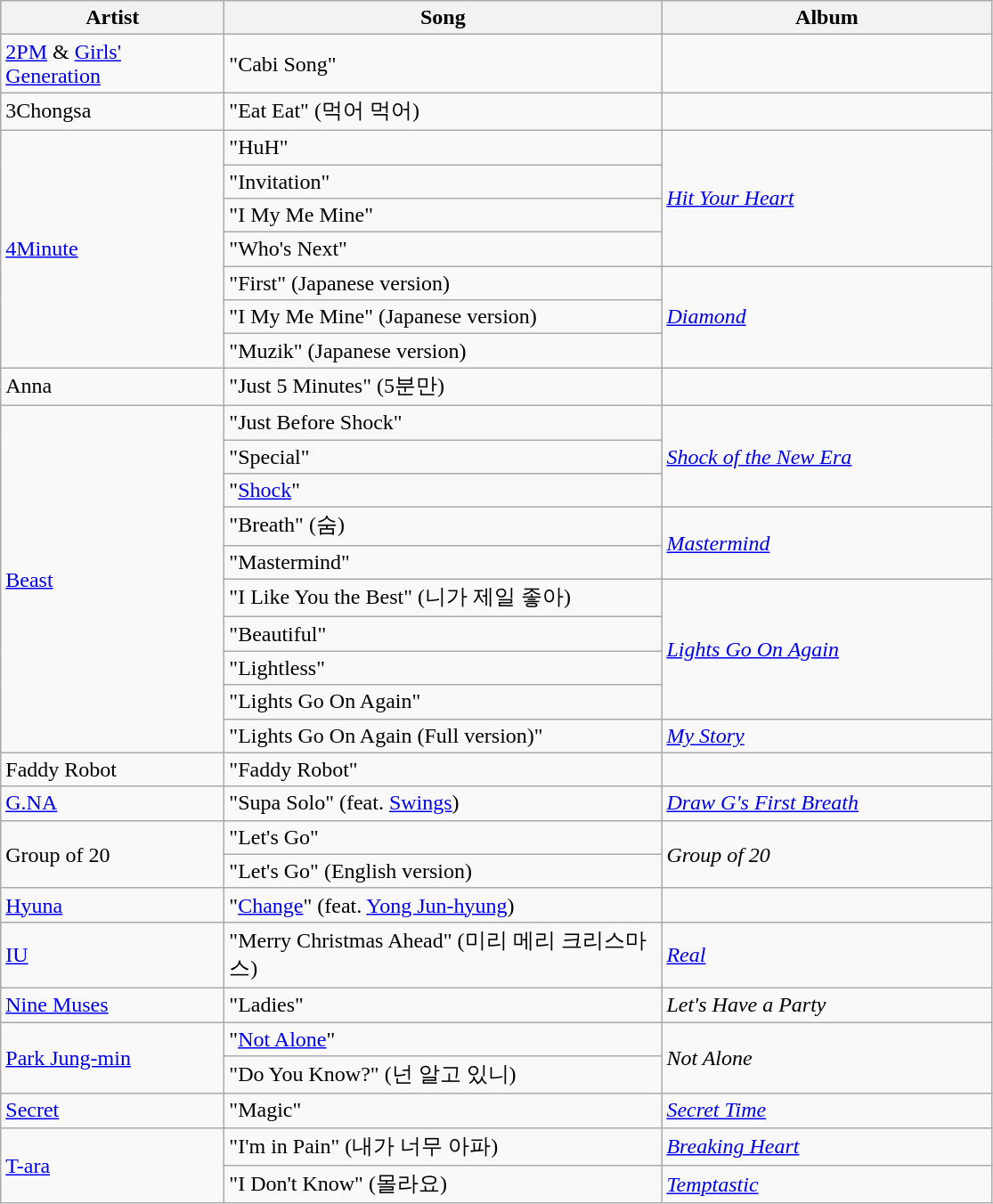<table class="wikitable">
<tr>
<th style="width:10em">Artist</th>
<th style="width:20em">Song</th>
<th style="width:15em">Album</th>
</tr>
<tr>
<td><a href='#'>2PM</a> & <a href='#'>Girls' Generation</a></td>
<td>"Cabi Song"</td>
<td></td>
</tr>
<tr>
<td>3Chongsa</td>
<td>"Eat Eat" (먹어 먹어)</td>
<td></td>
</tr>
<tr>
<td rowspan="7"><a href='#'>4Minute</a></td>
<td>"HuH"</td>
<td rowspan="4"><em><a href='#'>Hit Your Heart</a></em></td>
</tr>
<tr>
<td>"Invitation"</td>
</tr>
<tr>
<td>"I My Me Mine"</td>
</tr>
<tr>
<td>"Who's Next"</td>
</tr>
<tr>
<td>"First" (Japanese version)</td>
<td rowspan="3"><em><a href='#'>Diamond</a></em></td>
</tr>
<tr>
<td>"I My Me Mine" (Japanese version)</td>
</tr>
<tr>
<td>"Muzik" (Japanese version)</td>
</tr>
<tr>
<td>Anna</td>
<td>"Just 5 Minutes" (5분만)</td>
<td></td>
</tr>
<tr>
<td rowspan="10"><a href='#'>Beast</a></td>
<td>"Just Before Shock"</td>
<td rowspan="3"><em><a href='#'>Shock of the New Era</a></em></td>
</tr>
<tr>
<td>"Special"</td>
</tr>
<tr>
<td>"<a href='#'>Shock</a>"</td>
</tr>
<tr>
<td>"Breath" (숨)</td>
<td rowspan="2"><em><a href='#'>Mastermind</a></em></td>
</tr>
<tr>
<td>"Mastermind"</td>
</tr>
<tr>
<td>"I Like You the Best" (니가 제일 좋아)</td>
<td rowspan="4"><em><a href='#'>Lights Go On Again</a></em></td>
</tr>
<tr>
<td>"Beautiful"</td>
</tr>
<tr>
<td>"Lightless"</td>
</tr>
<tr>
<td>"Lights Go On Again"</td>
</tr>
<tr>
<td>"Lights Go On Again (Full version)"</td>
<td><em><a href='#'>My Story</a></em></td>
</tr>
<tr>
<td>Faddy Robot</td>
<td>"Faddy Robot"</td>
<td></td>
</tr>
<tr>
<td><a href='#'>G.NA</a></td>
<td>"Supa Solo" (feat. <a href='#'>Swings</a>)</td>
<td><em><a href='#'>Draw G's First Breath</a></em></td>
</tr>
<tr>
<td rowspan="2">Group of 20</td>
<td>"Let's Go"</td>
<td rowspan="2"><em>Group of 20</em></td>
</tr>
<tr>
<td>"Let's Go" (English version)</td>
</tr>
<tr>
<td><a href='#'>Hyuna</a></td>
<td>"<a href='#'>Change</a>" (feat. <a href='#'>Yong Jun-hyung</a>)</td>
<td></td>
</tr>
<tr>
<td><a href='#'>IU</a></td>
<td>"Merry Christmas Ahead" (미리 메리 크리스마스)</td>
<td><em><a href='#'>Real</a></em></td>
</tr>
<tr>
<td><a href='#'>Nine Muses</a></td>
<td>"Ladies"</td>
<td><em>Let's Have a Party</em></td>
</tr>
<tr>
<td rowspan="2"><a href='#'>Park Jung-min</a></td>
<td>"<a href='#'>Not Alone</a>"</td>
<td rowspan="2"><em>Not Alone</em></td>
</tr>
<tr>
<td>"Do You Know?" (넌 알고 있니)</td>
</tr>
<tr>
<td><a href='#'>Secret</a></td>
<td>"Magic"</td>
<td><em><a href='#'>Secret Time</a></em></td>
</tr>
<tr>
<td rowspan="2"><a href='#'>T-ara</a></td>
<td>"I'm in Pain" (내가 너무 아파)</td>
<td><em><a href='#'>Breaking Heart</a></em></td>
</tr>
<tr>
<td>"I Don't Know" (몰라요)</td>
<td><em><a href='#'>Temptastic</a></em></td>
</tr>
</table>
